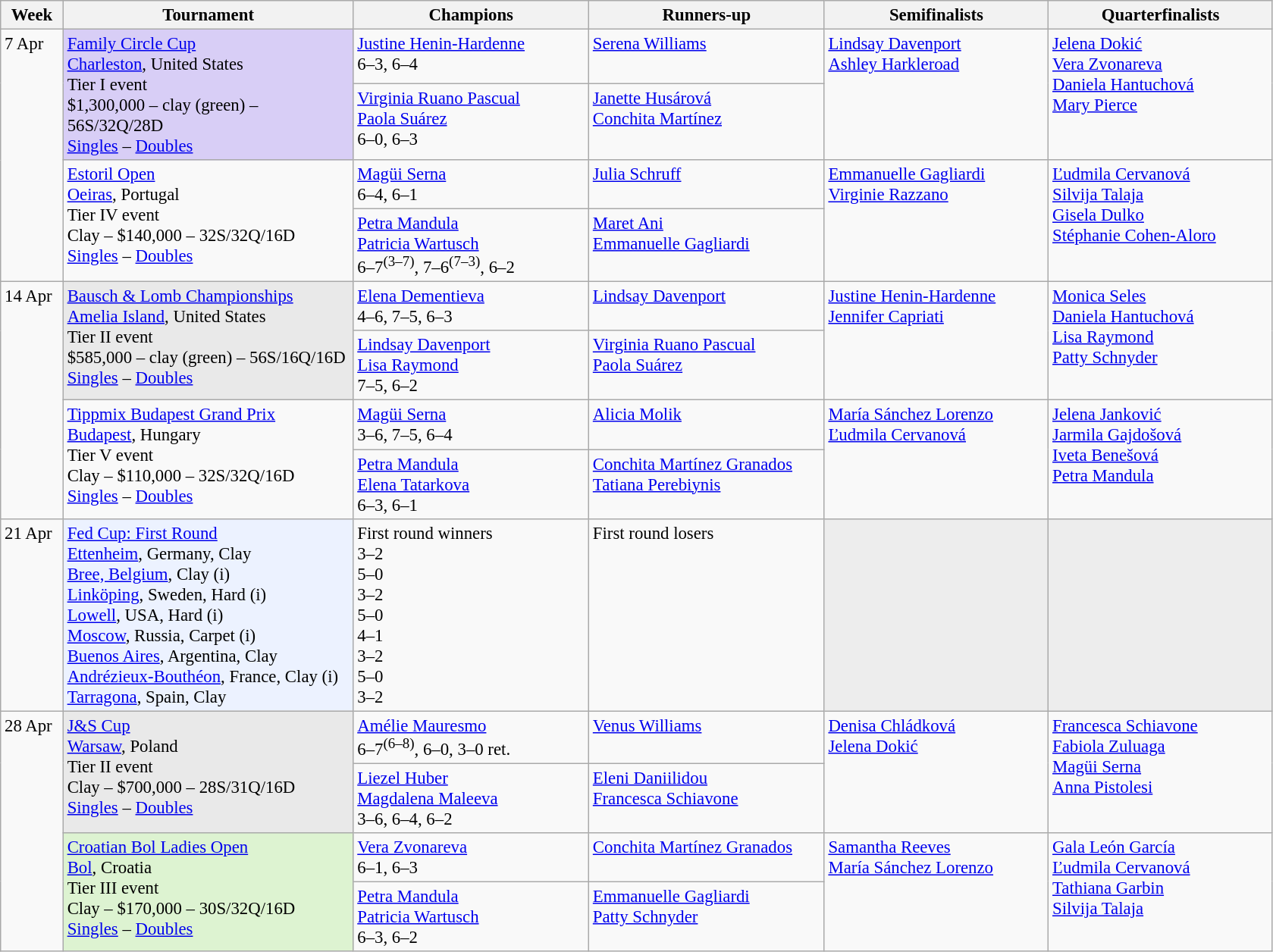<table class=wikitable style=font-size:95%>
<tr>
<th style="width:48px;">Week</th>
<th style="width:248px;">Tournament</th>
<th style="width:200px;">Champions</th>
<th style="width:200px;">Runners-up</th>
<th style="width:190px;">Semifinalists</th>
<th style="width:190px;">Quarterfinalists</th>
</tr>
<tr valign="top">
<td rowspan=4>7 Apr</td>
<td rowspan=2 bgcolor=#d8cef6><a href='#'>Family Circle Cup</a><br> <a href='#'>Charleston</a>, United States <br>Tier I event <br> $1,300,000 – clay (green) – 56S/32Q/28D<br><a href='#'>Singles</a> – <a href='#'>Doubles</a></td>
<td> <a href='#'>Justine Henin-Hardenne</a> <br> 6–3, 6–4</td>
<td> <a href='#'>Serena Williams</a></td>
<td rowspan=2> <a href='#'>Lindsay Davenport</a><br> <a href='#'>Ashley Harkleroad</a></td>
<td rowspan=2> <a href='#'>Jelena Dokić</a>  <br>  <a href='#'>Vera Zvonareva</a> <br> <a href='#'>Daniela Hantuchová</a><br>   <a href='#'>Mary Pierce</a></td>
</tr>
<tr valign="top">
<td> <a href='#'>Virginia Ruano Pascual</a> <br>  <a href='#'>Paola Suárez</a><br>6–0, 6–3</td>
<td> <a href='#'>Janette Husárová</a> <br>  <a href='#'>Conchita Martínez</a></td>
</tr>
<tr valign="top">
<td rowspan=2><a href='#'>Estoril Open</a><br> <a href='#'>Oeiras</a>, Portugal <br>Tier IV event <br> Clay – $140,000 – 32S/32Q/16D<br><a href='#'>Singles</a> – <a href='#'>Doubles</a></td>
<td> <a href='#'>Magüi Serna</a> <br> 6–4, 6–1</td>
<td> <a href='#'>Julia Schruff</a></td>
<td rowspan=2> <a href='#'>Emmanuelle Gagliardi</a><br> <a href='#'>Virginie Razzano</a></td>
<td rowspan=2> <a href='#'>Ľudmila Cervanová</a>  <br>  <a href='#'>Silvija Talaja</a> <br> <a href='#'>Gisela Dulko</a><br>   <a href='#'>Stéphanie Cohen-Aloro</a></td>
</tr>
<tr valign="top">
<td> <a href='#'>Petra Mandula</a> <br>  <a href='#'>Patricia Wartusch</a><br>6–7<sup>(3–7)</sup>, 7–6<sup>(7–3)</sup>, 6–2</td>
<td> <a href='#'>Maret Ani</a> <br>  <a href='#'>Emmanuelle Gagliardi</a></td>
</tr>
<tr valign="top">
<td rowspan=4>14 Apr</td>
<td rowspan=2 bgcolor=#E9E9E9><a href='#'>Bausch & Lomb Championships</a><br> <a href='#'>Amelia Island</a>, United States <br>Tier II event <br> $585,000 – clay (green) – 56S/16Q/16D<br><a href='#'>Singles</a> – <a href='#'>Doubles</a></td>
<td> <a href='#'>Elena Dementieva</a> <br> 4–6, 7–5, 6–3</td>
<td> <a href='#'>Lindsay Davenport</a></td>
<td rowspan=2> <a href='#'>Justine Henin-Hardenne</a><br> <a href='#'>Jennifer Capriati</a></td>
<td rowspan=2> <a href='#'>Monica Seles</a>  <br>  <a href='#'>Daniela Hantuchová</a> <br> <a href='#'>Lisa Raymond</a><br>   <a href='#'>Patty Schnyder</a></td>
</tr>
<tr valign="top">
<td> <a href='#'>Lindsay Davenport</a> <br>  <a href='#'>Lisa Raymond</a><br>7–5, 6–2</td>
<td> <a href='#'>Virginia Ruano Pascual</a> <br>  <a href='#'>Paola Suárez</a></td>
</tr>
<tr valign="top">
<td rowspan=2><a href='#'>Tippmix Budapest Grand Prix</a><br> <a href='#'>Budapest</a>, Hungary <br>Tier V event <br> Clay – $110,000 – 32S/32Q/16D<br><a href='#'>Singles</a> – <a href='#'>Doubles</a></td>
<td> <a href='#'>Magüi Serna</a> <br> 3–6, 7–5, 6–4</td>
<td> <a href='#'>Alicia Molik</a></td>
<td rowspan=2> <a href='#'>María Sánchez Lorenzo</a><br> <a href='#'>Ľudmila Cervanová</a></td>
<td rowspan=2> <a href='#'>Jelena Janković</a>  <br>  <a href='#'>Jarmila Gajdošová</a> <br> <a href='#'>Iveta Benešová</a><br>   <a href='#'>Petra Mandula</a></td>
</tr>
<tr valign="top">
<td> <a href='#'>Petra Mandula</a> <br>  <a href='#'>Elena Tatarkova</a><br>6–3, 6–1</td>
<td> <a href='#'>Conchita Martínez Granados</a> <br>  <a href='#'>Tatiana Perebiynis</a></td>
</tr>
<tr valign=top>
<td>21 Apr</td>
<td bgcolor="#ECF2FF"><a href='#'>Fed Cup: First Round</a><br> <a href='#'>Ettenheim</a>, Germany, Clay <br> <a href='#'>Bree, Belgium</a>, Clay (i)<br> <a href='#'>Linköping</a>, Sweden, Hard (i)<br> <a href='#'>Lowell</a>, USA, Hard (i)<br> <a href='#'>Moscow</a>, Russia, Carpet (i) <br> <a href='#'>Buenos Aires</a>, Argentina, Clay <br> <a href='#'>Andrézieux-Bouthéon</a>, France, Clay (i)<br> <a href='#'>Tarragona</a>, Spain, Clay</td>
<td>First round winners<br> 3–2<br> 5–0<br> 3–2<br> 5–0<br> 4–1<br> 3–2<br> 5–0<br> 3–2</td>
<td>First round losers<br><br><br><br><br><br><br><br></td>
<td bgcolor="#ededed"></td>
<td bgcolor="#ededed"></td>
</tr>
<tr valign="top">
<td rowspan=4>28 Apr</td>
<td rowspan=2 bgcolor=#E9E9E9><a href='#'>J&S Cup</a><br> <a href='#'>Warsaw</a>, Poland <br>Tier II event <br> Clay – $700,000 – 28S/31Q/16D<br><a href='#'>Singles</a> – <a href='#'>Doubles</a></td>
<td> <a href='#'>Amélie Mauresmo</a> <br> 6–7<sup>(6–8)</sup>, 6–0, 3–0 ret.</td>
<td> <a href='#'>Venus Williams</a></td>
<td rowspan=2> <a href='#'>Denisa Chládková</a><br> <a href='#'>Jelena Dokić</a></td>
<td rowspan=2> <a href='#'>Francesca Schiavone</a>  <br>  <a href='#'>Fabiola Zuluaga</a> <br> <a href='#'>Magüi Serna</a><br>   <a href='#'>Anna Pistolesi</a></td>
</tr>
<tr valign="top">
<td> <a href='#'>Liezel Huber</a> <br>  <a href='#'>Magdalena Maleeva</a><br>3–6, 6–4, 6–2</td>
<td> <a href='#'>Eleni Daniilidou</a> <br>  <a href='#'>Francesca Schiavone</a></td>
</tr>
<tr valign="top">
<td rowspan=2 bgcolor=#DDF3D1><a href='#'>Croatian Bol Ladies Open</a><br> <a href='#'>Bol</a>, Croatia <br>Tier III event <br> Clay – $170,000 – 30S/32Q/16D<br><a href='#'>Singles</a> – <a href='#'>Doubles</a></td>
<td> <a href='#'>Vera Zvonareva</a> <br> 6–1, 6–3</td>
<td> <a href='#'>Conchita Martínez Granados</a></td>
<td rowspan=2> <a href='#'>Samantha Reeves</a><br> <a href='#'>María Sánchez Lorenzo</a></td>
<td rowspan=2> <a href='#'>Gala León García</a>  <br>  <a href='#'>Ľudmila Cervanová</a> <br> <a href='#'>Tathiana Garbin</a><br>   <a href='#'>Silvija Talaja</a></td>
</tr>
<tr valign="top">
<td> <a href='#'>Petra Mandula</a> <br>  <a href='#'>Patricia Wartusch</a><br>6–3, 6–2</td>
<td> <a href='#'>Emmanuelle Gagliardi</a> <br>  <a href='#'>Patty Schnyder</a></td>
</tr>
</table>
